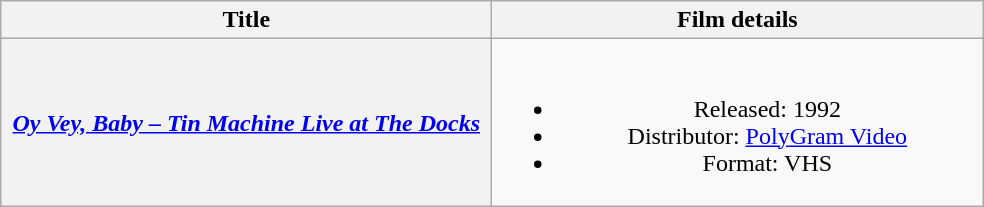<table class="wikitable plainrowheaders" style="text-align:center;">
<tr>
<th scope="col" style="width:20em;">Title</th>
<th scope="col" style="width:20em;">Film details</th>
</tr>
<tr>
<th scope="row"><em><a href='#'>Oy Vey, Baby – Tin Machine Live at The Docks</a></em></th>
<td><br><ul><li>Released: 1992</li><li>Distributor: <a href='#'>PolyGram Video</a></li><li>Format: VHS</li></ul></td>
</tr>
</table>
